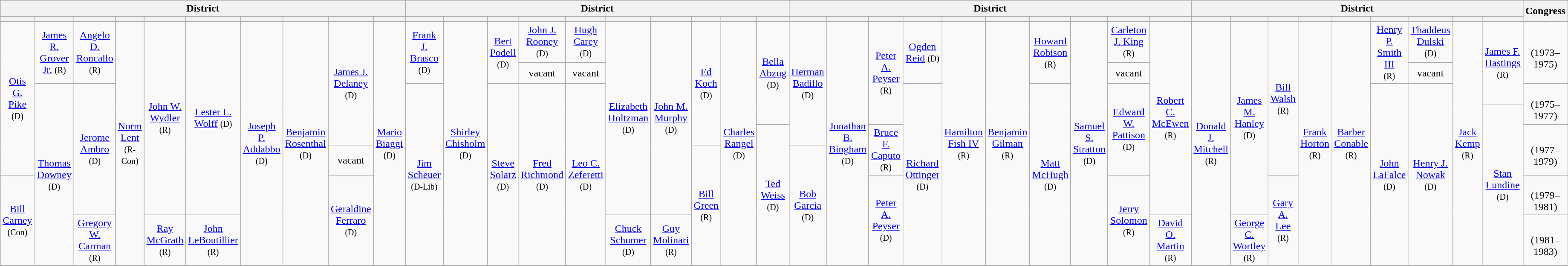<table class=wikitable style="text-align:center">
<tr>
<th colspan=10>District</th>
<th colspan=10>District</th>
<th colspan=10>District</th>
<th colspan=9>District</th>
<th rowspan=2>Congress</th>
</tr>
<tr>
<th></th>
<th></th>
<th></th>
<th></th>
<th></th>
<th></th>
<th></th>
<th></th>
<th></th>
<th></th>
<th></th>
<th></th>
<th></th>
<th></th>
<th></th>
<th></th>
<th></th>
<th></th>
<th></th>
<th></th>
<th></th>
<th></th>
<th></th>
<th></th>
<th></th>
<th></th>
<th></th>
<th></th>
<th></th>
<th></th>
<th></th>
<th></th>
<th></th>
<th></th>
<th></th>
<th></th>
<th></th>
<th></th>
<th></th>
</tr>
<tr style="height:2em">
<td rowspan=6 ><a href='#'>Otis<br>G.<br>Pike</a><br><small>(D)</small></td>
<td rowspan=2 ><a href='#'>James R.<br>Grover<br>Jr.</a> <small>(R)</small></td>
<td rowspan=2 ><a href='#'>Angelo D.<br>Roncallo</a><br><small>(R)</small></td>
<td rowspan=8 ><a href='#'>Norm<br>Lent</a><br><small>(R-Con)</small></td>
<td rowspan=7 ><a href='#'>John W.<br>Wydler</a><br><small>(R)</small></td>
<td rowspan=7 ><a href='#'>Lester L.<br>Wolff</a> <small>(D)</small></td>
<td rowspan=8 ><a href='#'>Joseph P.<br>Addabbo</a><br><small>(D)</small></td>
<td rowspan=8 ><a href='#'>Benjamin<br>Rosenthal</a><br><small>(D)</small></td>
<td rowspan=5 ><a href='#'>James J.<br>Delaney</a><br><small>(D)</small></td>
<td rowspan=8 ><a href='#'>Mario<br>Biaggi</a><br><small>(D)</small></td>
<td rowspan=2 ><a href='#'>Frank J.<br>Brasco</a><br><small>(D)</small></td>
<td rowspan=8 ><a href='#'>Shirley<br>Chisholm</a><br><small>(D)</small></td>
<td rowspan=2 ><a href='#'>Bert<br>Podell</a><br><small>(D)</small></td>
<td><a href='#'>John J.<br>Rooney</a> <small>(D)</small></td>
<td><a href='#'>Hugh<br>Carey</a> <small>(D)</small></td>
<td rowspan=7 ><a href='#'>Elizabeth<br>Holtzman</a><br><small>(D)</small></td>
<td rowspan=7 ><a href='#'>John M.<br>Murphy</a> <small>(D)</small></td>
<td rowspan=5 ><a href='#'>Ed<br>Koch</a><br><small>(D)</small></td>
<td rowspan=8 ><a href='#'>Charles<br>Rangel</a><br><small>(D)</small></td>
<td rowspan=4 ><a href='#'>Bella<br>Abzug</a><br><small>(D)</small></td>
<td rowspan=5 ><a href='#'>Herman<br>Badillo</a><br><small>(D)</small></td>
<td rowspan=8 ><a href='#'>Jonathan<br>B.<br>Bingham</a><br><small>(D)</small></td>
<td rowspan=4 ><a href='#'>Peter A.<br>Peyser</a><br><small>(R)</small></td>
<td rowspan=2 ><a href='#'>Ogden<br>Reid</a> <small>(D)</small></td>
<td rowspan=8 ><a href='#'>Hamilton<br>Fish IV</a><br><small>(R)</small></td>
<td rowspan=8 ><a href='#'>Benjamin<br>Gilman</a><br><small>(R)</small></td>
<td rowspan=2 ><a href='#'>Howard<br>Robison</a><br><small>(R)</small></td>
<td rowspan=8 ><a href='#'>Samuel<br>S.<br>Stratton</a><br><small>(D)</small></td>
<td><a href='#'>Carleton<br>J. King</a> <small>(R)</small></td>
<td rowspan=7 ><a href='#'>Robert C.<br>McEwen</a><br><small>(R)</small></td>
<td rowspan=8 ><a href='#'>Donald<br>J.<br>Mitchell</a><br><small>(R)</small></td>
<td rowspan=7 ><a href='#'>James M.<br>Hanley</a><br><small>(D)</small></td>
<td rowspan=6 ><a href='#'>Bill<br>Walsh</a><br><small>(R)</small></td>
<td rowspan=8 ><a href='#'>Frank<br>Horton</a><br><small>(R)</small></td>
<td rowspan=8 ><a href='#'>Barber<br>Conable</a><br><small>(R)</small></td>
<td rowspan=2 ><a href='#'>Henry P.<br>Smith III</a><br><small>(R)</small></td>
<td><a href='#'>Thaddeus<br>Dulski</a> <small>(D)</small></td>
<td rowspan=8 ><a href='#'>Jack<br>Kemp</a><br><small>(R)</small></td>
<td rowspan=3 ><a href='#'>James F.<br>Hastings</a><br><small>(R)</small></td>
<td rowspan=2><strong></strong><br>(1973–1975)</td>
</tr>
<tr style="height:2em">
<td>vacant</td>
<td>vacant</td>
<td>vacant</td>
<td>vacant</td>
</tr>
<tr style="height:2em">
<td rowspan=6 ><a href='#'>Thomas<br>Downey</a><br><small>(D)</small></td>
<td rowspan=5 ><a href='#'>Jerome<br>Ambro</a> <small>(D)</small></td>
<td rowspan=6 ><a href='#'>Jim<br>Scheuer</a><br><small>(D-Lib)</small></td>
<td rowspan=6 ><a href='#'>Steve<br>Solarz</a><br><small>(D)</small></td>
<td rowspan=6 ><a href='#'>Fred<br>Richmond</a><br><small>(D)</small></td>
<td rowspan=6 ><a href='#'>Leo C.<br>Zeferetti</a><br><small>(D)</small></td>
<td rowspan=6 ><a href='#'>Richard<br>Ottinger</a><br><small>(D)</small></td>
<td rowspan=6 ><a href='#'>Matt<br>McHugh</a><br><small>(D)</small></td>
<td rowspan=4 ><a href='#'>Edward<br>W.<br>Pattison</a><br><small>(D)</small></td>
<td rowspan=6 ><a href='#'>John<br>LaFalce</a><br><small>(D)</small></td>
<td rowspan=6 ><a href='#'>Henry J.<br>Nowak</a><br><small>(D)</small></td>
<td rowspan=2><strong></strong><br>(1975–1977)</td>
</tr>
<tr style="height:2em">
<td rowspan=5 ><a href='#'>Stan<br>Lundine</a><br><small>(D)</small></td>
</tr>
<tr style="height:2em">
<td rowspan=4 ><a href='#'>Ted<br>Weiss</a><br><small>(D)</small></td>
<td rowspan=2 ><a href='#'>Bruce F.<br>Caputo</a> <small>(R)</small></td>
<td rowspan=2><strong></strong><br>(1977–1979)</td>
</tr>
<tr style="height:2em">
<td>vacant</td>
<td rowspan=3 ><a href='#'>Bill<br>Green</a><br><small>(R)</small></td>
<td rowspan=3 ><a href='#'>Bob<br>Garcia</a><br><small>(D)</small></td>
</tr>
<tr style="height:2em">
<td rowspan=2 ><a href='#'>Bill<br>Carney</a><br><small>(Con)</small></td>
<td rowspan=2 ><a href='#'>Geraldine<br>Ferraro</a><br><small>(D)</small></td>
<td rowspan=2 ><a href='#'>Peter A.<br>Peyser</a><br><small>(D)</small></td>
<td rowspan=2 ><a href='#'>Jerry<br>Solomon</a><br><small>(R)</small></td>
<td rowspan=2 ><a href='#'>Gary A.<br>Lee</a> <small>(R)</small></td>
<td><strong></strong><br>(1979–1981)</td>
</tr>
<tr style="height:2em">
<td><a href='#'>Gregory W.<br>Carman</a> <small>(R)</small></td>
<td><a href='#'>Ray<br>McGrath</a> <small>(R)</small></td>
<td><a href='#'>John<br>LeBoutillier</a> <small>(R)</small></td>
<td><a href='#'>Chuck<br>Schumer</a> <small>(D)</small></td>
<td><a href='#'>Guy<br>Molinari</a> <small>(R)</small></td>
<td><a href='#'>David O.<br>Martin</a> <small>(R)</small></td>
<td><a href='#'>George C.<br>Wortley</a> <small>(R)</small></td>
<td><strong></strong><br>(1981–1983)</td>
</tr>
</table>
